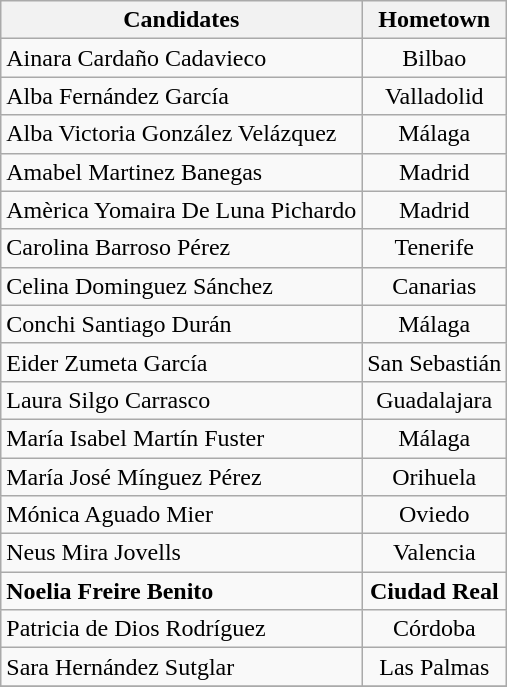<table class="wikitable">
<tr>
<th>Candidates</th>
<th>Hometown</th>
</tr>
<tr>
<td>Ainara Cardaño Cadavieco</td>
<td style="text-align:center;">Bilbao</td>
</tr>
<tr>
<td>Alba Fernández García</td>
<td style="text-align:center;">Valladolid</td>
</tr>
<tr>
<td>Alba Victoria González Velázquez</td>
<td style="text-align:center;">Málaga</td>
</tr>
<tr>
<td>Amabel Martinez Banegas</td>
<td style="text-align:center;">Madrid</td>
</tr>
<tr>
<td>Amèrica Yomaira De Luna Pichardo</td>
<td style="text-align:center;">Madrid</td>
</tr>
<tr>
<td>Carolina Barroso Pérez</td>
<td style="text-align:center;">Tenerife</td>
</tr>
<tr>
<td>Celina Dominguez Sánchez</td>
<td style="text-align:center;">Canarias</td>
</tr>
<tr>
<td>Conchi Santiago Durán</td>
<td style="text-align:center;">Málaga</td>
</tr>
<tr>
<td>Eider Zumeta García</td>
<td style="text-align:center;">San Sebastián</td>
</tr>
<tr>
<td>Laura Silgo Carrasco</td>
<td style="text-align:center;">Guadalajara</td>
</tr>
<tr>
<td>María Isabel Martín Fuster</td>
<td style="text-align:center;">Málaga</td>
</tr>
<tr>
<td>María José Mínguez Pérez</td>
<td style="text-align:center;">Orihuela</td>
</tr>
<tr>
<td>Mónica Aguado Mier</td>
<td style="text-align:center;">Oviedo</td>
</tr>
<tr>
<td>Neus Mira Jovells</td>
<td style="text-align:center;">Valencia</td>
</tr>
<tr>
<td><strong>Noelia Freire Benito</strong></td>
<td style="text-align:center;"><strong>Ciudad Real</strong></td>
</tr>
<tr>
<td>Patricia de Dios Rodríguez</td>
<td style="text-align:center;">Córdoba</td>
</tr>
<tr>
<td>Sara Hernández Sutglar</td>
<td style="text-align:center;">Las Palmas</td>
</tr>
<tr>
</tr>
</table>
